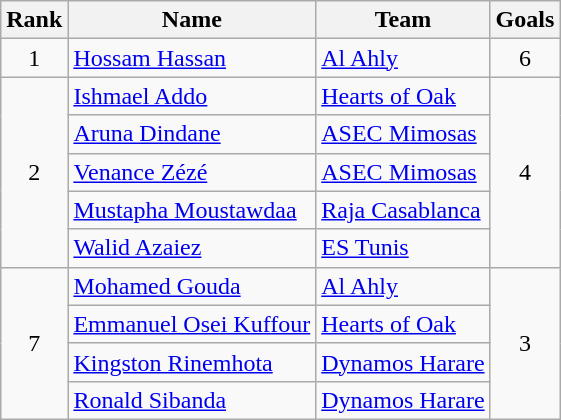<table class="wikitable" style="text-align:center">
<tr>
<th>Rank</th>
<th>Name</th>
<th>Team</th>
<th>Goals</th>
</tr>
<tr>
<td rowspan=1>1</td>
<td align="left"> <a href='#'>Hossam Hassan</a></td>
<td align="left"> <a href='#'>Al Ahly</a></td>
<td>6</td>
</tr>
<tr>
<td rowspan=5>2</td>
<td align="left"> <a href='#'>Ishmael Addo</a></td>
<td align="left"> <a href='#'>Hearts of Oak</a></td>
<td rowspan=5>4</td>
</tr>
<tr>
<td align="left"> <a href='#'>Aruna Dindane</a></td>
<td align="left"> <a href='#'>ASEC Mimosas</a></td>
</tr>
<tr>
<td align="left"> <a href='#'>Venance Zézé</a></td>
<td align="left"> <a href='#'>ASEC Mimosas</a></td>
</tr>
<tr>
<td align="left"> <a href='#'>Mustapha Moustawdaa</a></td>
<td align="left"> <a href='#'>Raja Casablanca</a></td>
</tr>
<tr>
<td align="left"> <a href='#'>Walid Azaiez</a></td>
<td align="left"> <a href='#'>ES Tunis</a></td>
</tr>
<tr>
<td rowspan=4>7</td>
<td align="left"> <a href='#'>Mohamed Gouda</a></td>
<td align="left"> <a href='#'>Al Ahly</a></td>
<td rowspan=4>3</td>
</tr>
<tr>
<td align="left"> <a href='#'>Emmanuel Osei Kuffour</a></td>
<td align="left"> <a href='#'>Hearts of Oak</a></td>
</tr>
<tr>
<td align="left"> <a href='#'>Kingston Rinemhota</a></td>
<td align="left"> <a href='#'>Dynamos Harare</a></td>
</tr>
<tr>
<td align="left"> <a href='#'>Ronald Sibanda</a></td>
<td align="left"> <a href='#'>Dynamos Harare</a></td>
</tr>
</table>
